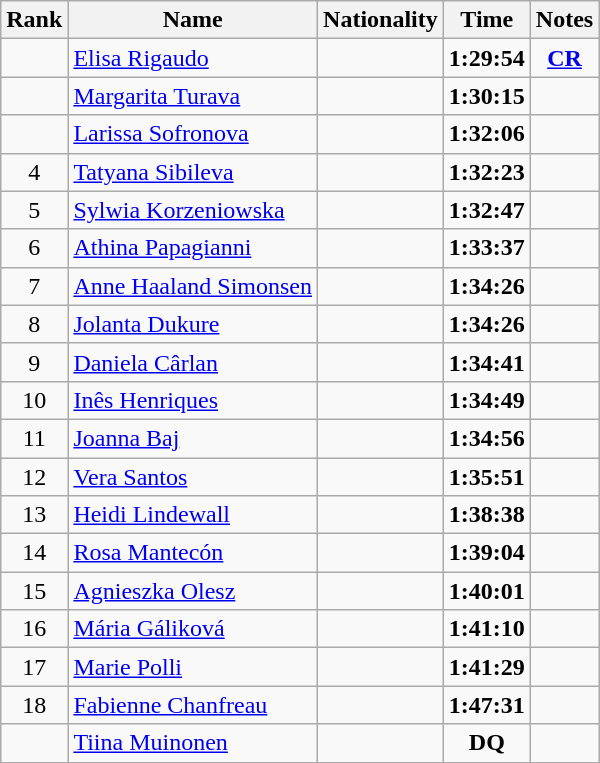<table class="wikitable sortable" style="text-align:center">
<tr>
<th>Rank</th>
<th>Name</th>
<th>Nationality</th>
<th>Time</th>
<th>Notes</th>
</tr>
<tr>
<td></td>
<td align=left><a href='#'>Elisa Rigaudo</a></td>
<td align=left></td>
<td><strong>1:29:54</strong></td>
<td><strong><a href='#'>CR</a></strong></td>
</tr>
<tr>
<td></td>
<td align=left><a href='#'>Margarita Turava</a></td>
<td align=left></td>
<td><strong>1:30:15</strong></td>
<td></td>
</tr>
<tr>
<td></td>
<td align=left><a href='#'>Larissa Sofronova</a></td>
<td align=left></td>
<td><strong>1:32:06</strong></td>
<td></td>
</tr>
<tr>
<td>4</td>
<td align=left><a href='#'>Tatyana Sibileva</a></td>
<td align=left></td>
<td><strong>1:32:23</strong></td>
<td></td>
</tr>
<tr>
<td>5</td>
<td align=left><a href='#'>Sylwia Korzeniowska</a></td>
<td align=left></td>
<td><strong>1:32:47</strong></td>
<td></td>
</tr>
<tr>
<td>6</td>
<td align=left><a href='#'>Athina Papagianni</a></td>
<td align=left></td>
<td><strong>1:33:37</strong></td>
<td></td>
</tr>
<tr>
<td>7</td>
<td align=left><a href='#'>Anne Haaland Simonsen</a></td>
<td align=left></td>
<td><strong>1:34:26</strong></td>
<td></td>
</tr>
<tr>
<td>8</td>
<td align=left><a href='#'>Jolanta Dukure</a></td>
<td align=left></td>
<td><strong>1:34:26</strong></td>
<td></td>
</tr>
<tr>
<td>9</td>
<td align=left><a href='#'>Daniela Cârlan</a></td>
<td align=left></td>
<td><strong>1:34:41</strong></td>
<td></td>
</tr>
<tr>
<td>10</td>
<td align=left><a href='#'>Inês Henriques</a></td>
<td align=left></td>
<td><strong>1:34:49</strong></td>
<td></td>
</tr>
<tr>
<td>11</td>
<td align=left><a href='#'>Joanna Baj</a></td>
<td align=left></td>
<td><strong>1:34:56</strong></td>
<td></td>
</tr>
<tr>
<td>12</td>
<td align=left><a href='#'>Vera Santos</a></td>
<td align=left></td>
<td><strong>1:35:51</strong></td>
<td></td>
</tr>
<tr>
<td>13</td>
<td align=left><a href='#'>Heidi Lindewall</a></td>
<td align=left></td>
<td><strong>1:38:38</strong></td>
<td></td>
</tr>
<tr>
<td>14</td>
<td align=left><a href='#'>Rosa Mantecón</a></td>
<td align=left></td>
<td><strong>1:39:04</strong></td>
<td></td>
</tr>
<tr>
<td>15</td>
<td align=left><a href='#'>Agnieszka Olesz</a></td>
<td align=left></td>
<td><strong>1:40:01</strong></td>
<td></td>
</tr>
<tr>
<td>16</td>
<td align=left><a href='#'>Mária Gáliková</a></td>
<td align=left></td>
<td><strong>1:41:10</strong></td>
<td></td>
</tr>
<tr>
<td>17</td>
<td align=left><a href='#'>Marie Polli</a></td>
<td align=left></td>
<td><strong>1:41:29</strong></td>
<td></td>
</tr>
<tr>
<td>18</td>
<td align=left><a href='#'>Fabienne Chanfreau</a></td>
<td align=left></td>
<td><strong>1:47:31</strong></td>
<td></td>
</tr>
<tr>
<td></td>
<td align=left><a href='#'>Tiina Muinonen</a></td>
<td align=left></td>
<td><strong>DQ</strong></td>
<td></td>
</tr>
</table>
